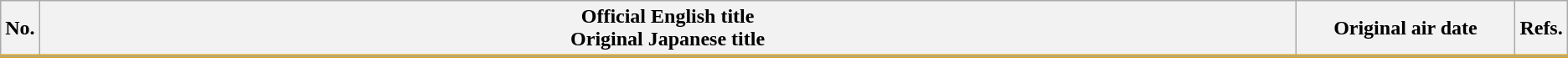<table class="wikitable">
<tr style="border-bottom: 3px solid #DAA520;">
<th style="width:1%;">No.</th>
<th>Official English title<br> Original Japanese title</th>
<th style="width:14%;">Original air date</th>
<th style="width:1%;">Refs.</th>
</tr>
<tr>
</tr>
</table>
